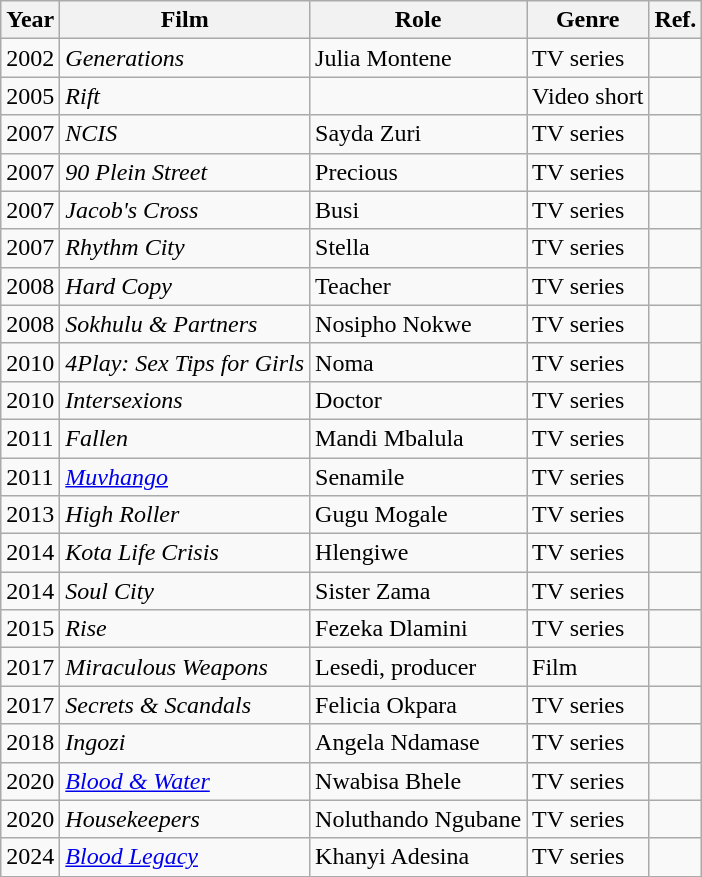<table class="wikitable">
<tr>
<th>Year</th>
<th>Film</th>
<th>Role</th>
<th>Genre</th>
<th>Ref.</th>
</tr>
<tr>
<td>2002</td>
<td><em>Generations</em></td>
<td>Julia Montene</td>
<td>TV series</td>
<td></td>
</tr>
<tr>
<td>2005</td>
<td><em>Rift</em></td>
<td></td>
<td>Video short</td>
<td></td>
</tr>
<tr>
<td>2007</td>
<td><em>NCIS</em></td>
<td>Sayda Zuri</td>
<td>TV series</td>
<td></td>
</tr>
<tr>
<td>2007</td>
<td><em>90 Plein Street</em></td>
<td>Precious</td>
<td>TV series</td>
<td></td>
</tr>
<tr>
<td>2007</td>
<td><em>Jacob's Cross</em></td>
<td>Busi</td>
<td>TV series</td>
<td></td>
</tr>
<tr>
<td>2007</td>
<td><em>Rhythm City</em></td>
<td>Stella</td>
<td>TV series</td>
<td></td>
</tr>
<tr>
<td>2008</td>
<td><em>Hard Copy</em></td>
<td>Teacher</td>
<td>TV series</td>
<td></td>
</tr>
<tr>
<td>2008</td>
<td><em>Sokhulu & Partners</em></td>
<td>Nosipho Nokwe</td>
<td>TV series</td>
<td></td>
</tr>
<tr>
<td>2010</td>
<td><em>4Play: Sex Tips for Girls</em></td>
<td>Noma</td>
<td>TV series</td>
<td></td>
</tr>
<tr>
<td>2010</td>
<td><em>Intersexions</em></td>
<td>Doctor</td>
<td>TV series</td>
<td></td>
</tr>
<tr>
<td>2011</td>
<td><em>Fallen</em></td>
<td>Mandi Mbalula</td>
<td>TV series</td>
<td></td>
</tr>
<tr>
<td>2011</td>
<td><em><a href='#'>Muvhango</a></em></td>
<td>Senamile</td>
<td>TV series</td>
<td></td>
</tr>
<tr>
<td>2013</td>
<td><em>High Roller</em></td>
<td>Gugu Mogale</td>
<td>TV series</td>
<td></td>
</tr>
<tr>
<td>2014</td>
<td><em>Kota Life Crisis</em></td>
<td>Hlengiwe</td>
<td>TV series</td>
<td></td>
</tr>
<tr>
<td>2014</td>
<td><em>Soul City</em></td>
<td>Sister Zama</td>
<td>TV series</td>
<td></td>
</tr>
<tr>
<td>2015</td>
<td><em>Rise</em></td>
<td>Fezeka Dlamini</td>
<td>TV series</td>
<td></td>
</tr>
<tr>
<td>2017</td>
<td><em>Miraculous Weapons</em></td>
<td>Lesedi, producer</td>
<td>Film</td>
<td></td>
</tr>
<tr>
<td>2017</td>
<td><em>Secrets & Scandals</em></td>
<td>Felicia Okpara</td>
<td>TV series</td>
<td></td>
</tr>
<tr>
<td>2018</td>
<td><em>Ingozi</em></td>
<td>Angela Ndamase</td>
<td>TV series</td>
<td></td>
</tr>
<tr>
<td>2020</td>
<td><em><a href='#'>Blood & Water</a></em></td>
<td>Nwabisa Bhele</td>
<td>TV series</td>
<td></td>
</tr>
<tr>
<td>2020</td>
<td><em>Housekeepers</em></td>
<td>Noluthando Ngubane</td>
<td>TV series</td>
<td></td>
</tr>
<tr>
<td>2024</td>
<td><a href='#'><em>Blood Legacy</em></a></td>
<td>Khanyi Adesina</td>
<td>TV series</td>
<td></td>
</tr>
</table>
